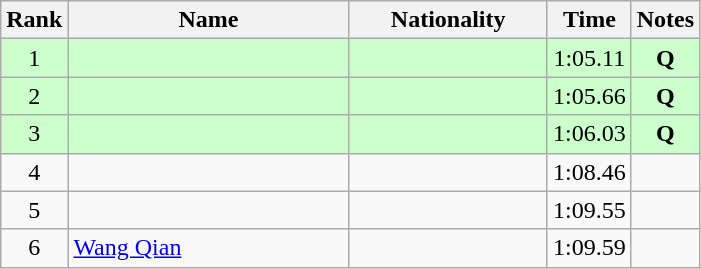<table class="wikitable sortable" style="text-align:center">
<tr>
<th>Rank</th>
<th style="width:180px">Name</th>
<th style="width:125px">Nationality</th>
<th>Time</th>
<th>Notes</th>
</tr>
<tr style="background:#cfc;">
<td>1</td>
<td style="text-align:left;"></td>
<td style="text-align:left;"></td>
<td>1:05.11</td>
<td><strong>Q</strong></td>
</tr>
<tr style="background:#cfc;">
<td>2</td>
<td style="text-align:left;"></td>
<td style="text-align:left;"></td>
<td>1:05.66</td>
<td><strong>Q</strong></td>
</tr>
<tr style="background:#cfc;">
<td>3</td>
<td style="text-align:left;"></td>
<td style="text-align:left;"></td>
<td>1:06.03</td>
<td><strong>Q</strong></td>
</tr>
<tr>
<td>4</td>
<td style="text-align:left;"></td>
<td style="text-align:left;"></td>
<td>1:08.46</td>
<td></td>
</tr>
<tr>
<td>5</td>
<td style="text-align:left;"></td>
<td style="text-align:left;"></td>
<td>1:09.55</td>
<td></td>
</tr>
<tr>
<td>6</td>
<td style="text-align:left;"><a href='#'>Wang Qian</a></td>
<td style="text-align:left;"></td>
<td>1:09.59</td>
<td></td>
</tr>
</table>
